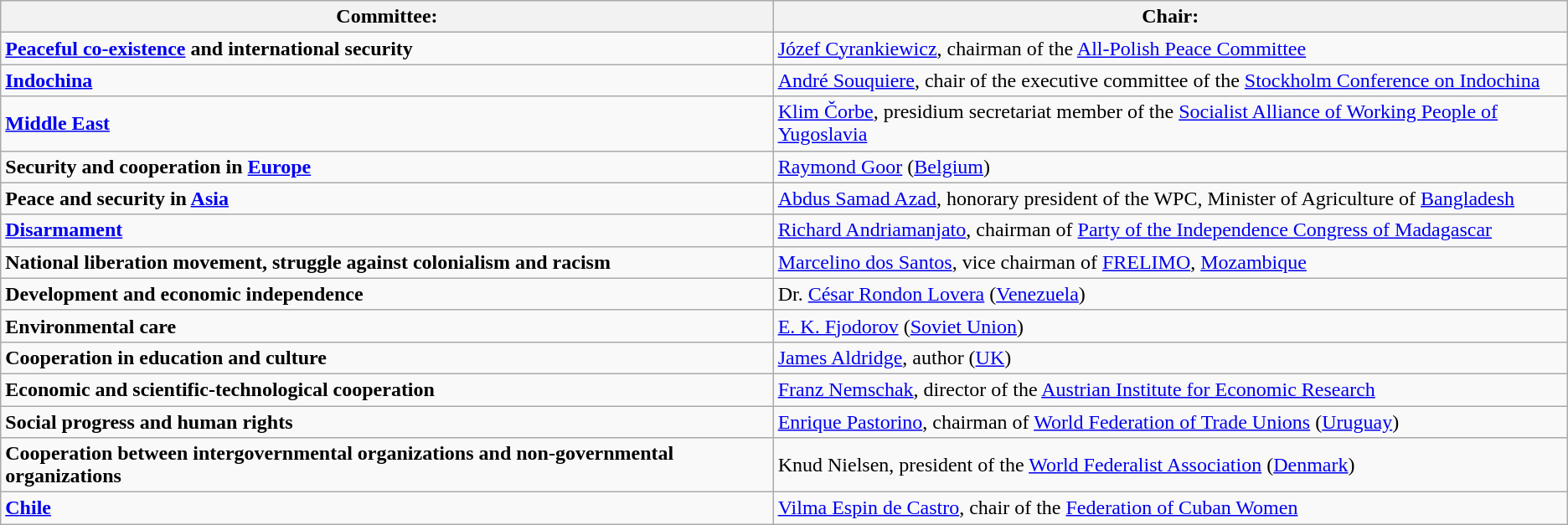<table class="wikitable">
<tr>
<th><strong>Committee:</strong></th>
<th><strong>Chair:</strong></th>
</tr>
<tr>
<td><strong><a href='#'>Peaceful co-existence</a> and international security</strong></td>
<td><a href='#'>Józef Cyrankiewicz</a>, chairman of the <a href='#'>All-Polish Peace Committee</a></td>
</tr>
<tr>
<td><strong><a href='#'>Indochina</a></strong></td>
<td><a href='#'>André Souquiere</a>, chair of the executive committee of the <a href='#'>Stockholm Conference on Indochina</a></td>
</tr>
<tr>
<td><strong><a href='#'>Middle East</a></strong></td>
<td><a href='#'>Klim Čorbe</a>, presidium secretariat member of the <a href='#'>Socialist Alliance of Working People of Yugoslavia</a></td>
</tr>
<tr>
<td><strong>Security and cooperation in <a href='#'>Europe</a></strong></td>
<td><a href='#'>Raymond Goor</a> (<a href='#'>Belgium</a>)</td>
</tr>
<tr>
<td><strong>Peace and security in <a href='#'>Asia</a></strong></td>
<td><a href='#'>Abdus Samad Azad</a>, honorary president of the WPC, Minister of Agriculture of <a href='#'>Bangladesh</a></td>
</tr>
<tr>
<td><strong><a href='#'>Disarmament</a></strong></td>
<td><a href='#'>Richard Andriamanjato</a>, chairman of <a href='#'>Party of the Independence Congress of Madagascar</a></td>
</tr>
<tr>
<td><strong>National liberation movement, struggle against colonialism and racism</strong></td>
<td><a href='#'>Marcelino dos Santos</a>, vice chairman of <a href='#'>FRELIMO</a>, <a href='#'>Mozambique</a></td>
</tr>
<tr>
<td><strong>Development and economic independence</strong></td>
<td>Dr. <a href='#'>César Rondon Lovera</a> (<a href='#'>Venezuela</a>)</td>
</tr>
<tr>
<td><strong>Environmental care</strong></td>
<td><a href='#'>E. K. Fjodorov</a> (<a href='#'>Soviet Union</a>)</td>
</tr>
<tr>
<td><strong>Cooperation in education and culture</strong></td>
<td><a href='#'>James Aldridge</a>, author (<a href='#'>UK</a>)</td>
</tr>
<tr>
<td><strong>Economic and scientific-technological cooperation</strong></td>
<td><a href='#'>Franz Nemschak</a>, director of the <a href='#'>Austrian Institute for Economic Research</a></td>
</tr>
<tr>
<td><strong>Social progress and human rights</strong></td>
<td><a href='#'>Enrique Pastorino</a>, chairman of <a href='#'>World Federation of Trade Unions</a> (<a href='#'>Uruguay</a>)</td>
</tr>
<tr>
<td><strong>Cooperation between intergovernmental organizations and non-governmental organizations</strong></td>
<td>Knud Nielsen, president of the <a href='#'>World Federalist Association</a> (<a href='#'>Denmark</a>)</td>
</tr>
<tr>
<td><strong><a href='#'>Chile</a></strong></td>
<td><a href='#'>Vilma Espin de Castro</a>, chair of the <a href='#'>Federation of Cuban Women</a></td>
</tr>
</table>
